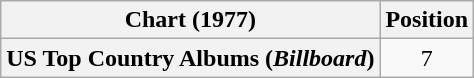<table class="wikitable plainrowheaders" style="text-align:center">
<tr>
<th scope="col">Chart (1977)</th>
<th scope="col">Position</th>
</tr>
<tr>
<th scope="row">US Top Country Albums (<em>Billboard</em>)</th>
<td>7</td>
</tr>
</table>
